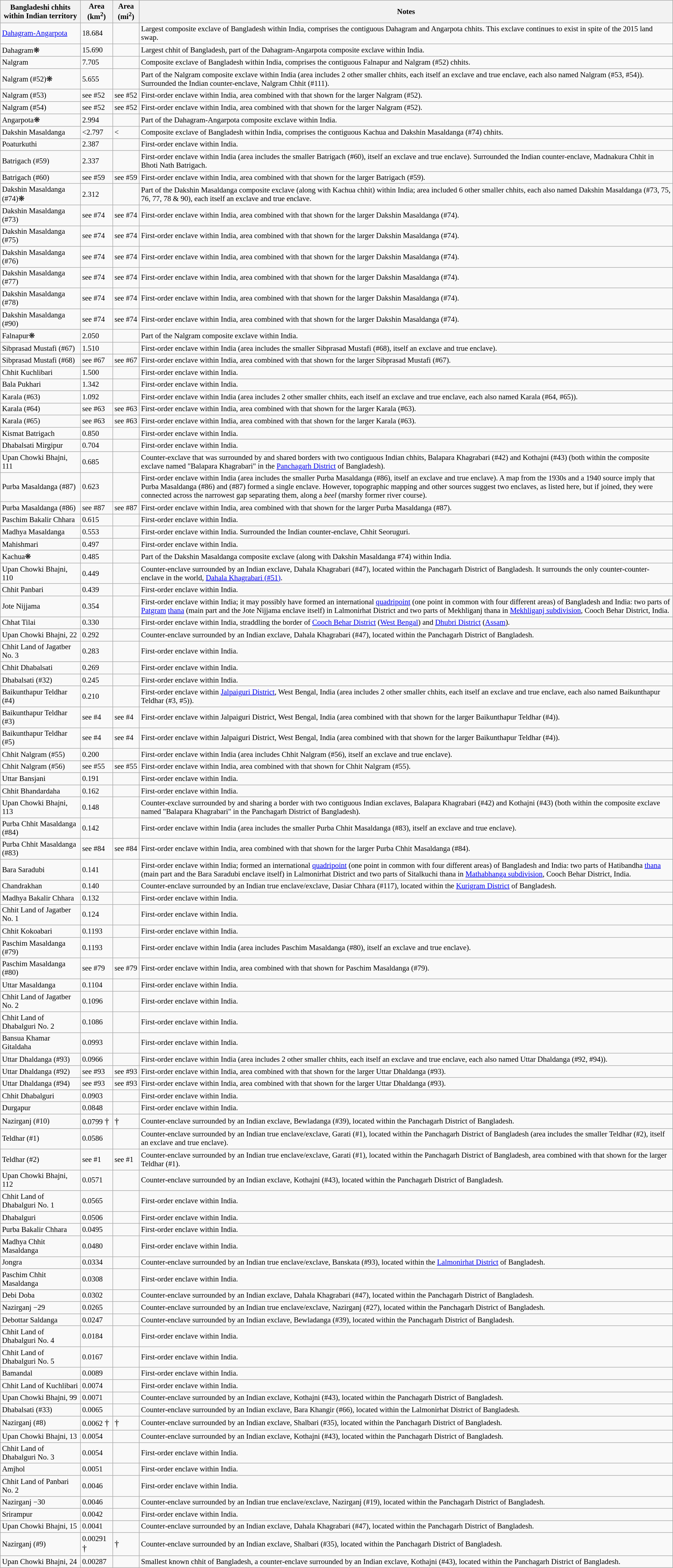<table class="wikitable" style="text-align:left; font-size:87%; border:1; cellpadding:5; cellspacing:0;">
<tr>
<th>Bangladeshi chhits within Indian territory</th>
<th>Area (km<sup>2</sup>)</th>
<th>Area (mi<sup>2</sup>)</th>
<th>Notes<br><onlyinclude></th>
</tr>
<tr>
<td><a href='#'>Dahagram-Angarpota</a></td>
<td>18.684</td>
<td></td>
<td>Largest composite exclave of Bangladesh within India, comprises the contiguous Dahagram and Angarpota chhits. This exclave continues to exist in spite of the 2015 land swap.</td>
</tr>
<tr>
<td>Dahagram❋</td>
<td>15.690</td>
<td></td>
<td>Largest chhit of Bangladesh, part of the Dahagram-Angarpota composite exclave within India.</td>
</tr>
<tr>
<td>Nalgram</td>
<td>7.705</td>
<td></td>
<td>Composite exclave of Bangladesh within India, comprises the contiguous Falnapur and Nalgram (#52) chhits.</td>
</tr>
<tr>
<td>Nalgram (#52)❋</td>
<td>5.655</td>
<td></td>
<td>Part of the Nalgram composite exclave within India (area includes 2 other smaller chhits, each itself an exclave and true enclave, each also named Nalgram (#53, #54)).  Surrounded the Indian counter-enclave, Nalgram Chhit (#111).</td>
</tr>
<tr>
<td>Nalgram (#53)</td>
<td>see #52</td>
<td>see #52</td>
<td>First-order enclave within India, area combined with that shown for the larger Nalgram (#52).</td>
</tr>
<tr>
<td>Nalgram (#54)</td>
<td>see #52</td>
<td>see #52</td>
<td>First-order enclave within India, area combined with that shown for the larger Nalgram (#52).</td>
</tr>
<tr>
<td>Angarpota❋</td>
<td>2.994</td>
<td></td>
<td>Part of the Dahagram-Angarpota composite exclave within India.</td>
</tr>
<tr>
<td>Dakshin Masaldanga</td>
<td><2.797</td>
<td><</td>
<td>Composite exclave of Bangladesh within India, comprises the contiguous Kachua and Dakshin Masaldanga (#74) chhits.</td>
</tr>
<tr>
<td>Poaturkuthi</td>
<td>2.387</td>
<td></td>
<td>First-order enclave within India.</td>
</tr>
<tr>
<td>Batrigach (#59)</td>
<td>2.337</td>
<td></td>
<td>First-order enclave within India (area includes the smaller Batrigach (#60), itself an exclave and true enclave).  Surrounded the Indian counter-enclave, Madnakura Chhit in Bhoti Nath Batrigach.</td>
</tr>
<tr>
<td>Batrigach (#60)</td>
<td>see #59</td>
<td>see #59</td>
<td>First-order enclave within India, area combined with that shown for the larger Batrigach (#59).</td>
</tr>
<tr>
<td>Dakshin Masaldanga (#74)❋</td>
<td>2.312</td>
<td></td>
<td>Part of the Dakshin Masaldanga composite exclave (along with Kachua chhit) within India; area included 6 other smaller chhits, each also named Dakshin Masaldanga (#73, 75, 76, 77, 78 & 90), each itself an exclave and true enclave.</td>
</tr>
<tr>
<td>Dakshin Masaldanga (#73)</td>
<td>see #74</td>
<td>see #74</td>
<td>First-order enclave within India, area combined with that shown for the larger Dakshin Masaldanga (#74).</td>
</tr>
<tr>
<td>Dakshin Masaldanga (#75)</td>
<td>see #74</td>
<td>see #74</td>
<td>First-order enclave within India, area combined with that shown for the larger Dakshin Masaldanga (#74).</td>
</tr>
<tr>
<td>Dakshin Masaldanga (#76)</td>
<td>see #74</td>
<td>see #74</td>
<td>First-order enclave within India, area combined with that shown for the larger Dakshin Masaldanga (#74).</td>
</tr>
<tr>
<td>Dakshin Masaldanga (#77)</td>
<td>see #74</td>
<td>see #74</td>
<td>First-order enclave within India, area combined with that shown for the larger Dakshin Masaldanga (#74).</td>
</tr>
<tr>
<td>Dakshin Masaldanga (#78)</td>
<td>see #74</td>
<td>see #74</td>
<td>First-order enclave within India, area combined with that shown for the larger Dakshin Masaldanga (#74).</td>
</tr>
<tr>
<td>Dakshin Masaldanga (#90)</td>
<td>see #74</td>
<td>see #74</td>
<td>First-order enclave within India, area combined with that shown for the larger Dakshin Masaldanga (#74).</td>
</tr>
<tr>
<td>Falnapur❋</td>
<td>2.050</td>
<td></td>
<td>Part of the Nalgram composite exclave within India.</td>
</tr>
<tr>
<td>Sibprasad Mustafi (#67)</td>
<td>1.510</td>
<td></td>
<td>First-order enclave within India (area includes the smaller Sibprasad Mustafi (#68), itself an exclave and true enclave).</td>
</tr>
<tr>
<td>Sibprasad Mustafi (#68)</td>
<td>see #67</td>
<td>see #67</td>
<td>First-order enclave within India, area combined with that shown for the larger Sibprasad Mustafi (#67).</td>
</tr>
<tr>
<td>Chhit Kuchlibari</td>
<td>1.500</td>
<td></td>
<td>First-order enclave within India.</td>
</tr>
<tr>
<td>Bala Pukhari</td>
<td>1.342</td>
<td></td>
<td>First-order enclave within India.</td>
</tr>
<tr>
<td>Karala (#63)</td>
<td>1.092</td>
<td></td>
<td>First-order enclave within India (area includes 2 other smaller chhits, each itself an exclave and true enclave, each also named Karala (#64, #65)).</td>
</tr>
<tr>
<td>Karala (#64)</td>
<td>see #63</td>
<td>see #63</td>
<td>First-order enclave within India, area combined with that shown for the larger Karala (#63).</td>
</tr>
<tr>
<td>Karala (#65)</td>
<td>see #63</td>
<td>see #63</td>
<td>First-order enclave within India, area combined with that shown for the larger Karala (#63).</td>
</tr>
<tr>
<td>Kismat Batrigach</td>
<td>0.850</td>
<td></td>
<td>First-order enclave within India.</td>
</tr>
<tr>
<td>Dhabalsati Mirgipur</td>
<td>0.704</td>
<td></td>
<td>First-order enclave within India.</td>
</tr>
<tr>
<td>Upan Chowki Bhajni, 111</td>
<td>0.685</td>
<td></td>
<td>Counter-exclave that was surrounded by and shared borders with two contiguous Indian chhits, Balapara Khagrabari (#42) and Kothajni (#43) (both within the composite exclave named "Balapara Khagrabari" in the <a href='#'>Panchagarh District</a> of Bangladesh).</td>
</tr>
<tr>
<td>Purba Masaldanga (#87)</td>
<td>0.623</td>
<td></td>
<td>First-order enclave within India (area includes the smaller Purba Masaldanga (#86), itself an exclave and true enclave). A map from the 1930s and a 1940 source imply that Purba Masaldanga (#86) and (#87) formed a single enclave.  However, topographic mapping and other sources suggest two enclaves, as listed here, but if joined, they were connected across the narrowest gap separating them, along a <em>beel</em> (marshy former river course).</td>
</tr>
<tr>
<td>Purba Masaldanga (#86)</td>
<td>see #87</td>
<td>see #87</td>
<td>First-order enclave within India, area combined with that shown for the larger Purba Masaldanga (#87).</td>
</tr>
<tr>
<td>Paschim Bakalir Chhara</td>
<td>0.615</td>
<td></td>
<td>First-order enclave within India.</td>
</tr>
<tr>
<td>Madhya Masaldanga</td>
<td>0.553</td>
<td></td>
<td>First-order enclave within India. Surrounded the Indian counter-enclave, Chhit Seoruguri.</td>
</tr>
<tr>
<td>Mahishmari</td>
<td>0.497</td>
<td></td>
<td>First-order enclave within India.</td>
</tr>
<tr>
<td>Kachua❋</td>
<td>0.485</td>
<td></td>
<td>Part of the Dakshin Masaldanga composite exclave (along with Dakshin Masaldanga #74) within India.</td>
</tr>
<tr>
<td>Upan Chowki Bhajni, 110</td>
<td>0.449</td>
<td></td>
<td>Counter-enclave surrounded by an Indian exclave, Dahala Khagrabari (#47), located within the Panchagarh District of Bangladesh.  It surrounds the only counter-counter-enclave in the world, <a href='#'>Dahala Khagrabari (#51)</a>.</td>
</tr>
<tr>
<td>Chhit Panbari</td>
<td>0.439</td>
<td></td>
<td>First-order enclave within India.</td>
</tr>
<tr>
<td>Jote Nijjama</td>
<td>0.354</td>
<td></td>
<td>First-order enclave within India; it may possibly have formed an international <a href='#'>quadripoint</a> (one point in common with four different areas) of Bangladesh and India: two parts of <a href='#'>Patgram</a> <a href='#'>thana</a> (main part and the Jote Nijjama enclave itself) in Lalmonirhat District and two parts of Mekhliganj thana in <a href='#'>Mekhliganj subdivision</a>, Cooch Behar District, India.</td>
</tr>
<tr>
<td>Chhat Tilai</td>
<td>0.330</td>
<td></td>
<td>First-order enclave within India, straddling the border of <a href='#'>Cooch Behar District</a> (<a href='#'>West Bengal</a>) and <a href='#'>Dhubri District</a> (<a href='#'>Assam</a>).</td>
</tr>
<tr>
<td>Upan Chowki Bhajni, 22</td>
<td>0.292</td>
<td></td>
<td>Counter-enclave surrounded by an Indian exclave, Dahala Khagrabari (#47), located within the Panchagarh District of Bangladesh.</td>
</tr>
<tr>
<td>Chhit Land of Jagatber No. 3</td>
<td>0.283</td>
<td></td>
<td>First-order enclave within India.</td>
</tr>
<tr>
<td>Chhit Dhabalsati</td>
<td>0.269</td>
<td></td>
<td>First-order enclave within India.</td>
</tr>
<tr>
<td>Dhabalsati (#32)</td>
<td>0.245</td>
<td></td>
<td>First-order enclave within India.</td>
</tr>
<tr>
<td>Baikunthapur Teldhar (#4)</td>
<td>0.210</td>
<td></td>
<td>First-order enclave within <a href='#'>Jalpaiguri District</a>, West Bengal, India (area includes 2 other smaller chhits, each itself an exclave and true enclave, each also named Baikunthapur Teldhar (#3, #5)).</td>
</tr>
<tr>
<td>Baikunthapur Teldhar (#3)</td>
<td>see #4</td>
<td>see #4</td>
<td>First-order enclave within Jalpaiguri District, West Bengal, India (area combined with that shown for the larger Baikunthapur Teldhar (#4)).</td>
</tr>
<tr>
<td>Baikunthapur Teldhar (#5)</td>
<td>see #4</td>
<td>see #4</td>
<td>First-order enclave within Jalpaiguri District, West Bengal, India (area combined with that shown for the larger Baikunthapur Teldhar (#4)).</td>
</tr>
<tr>
<td>Chhit Nalgram (#55)</td>
<td>0.200</td>
<td></td>
<td>First-order enclave within India (area includes Chhit Nalgram (#56), itself an exclave and true enclave).</td>
</tr>
<tr>
<td>Chhit Nalgram (#56)</td>
<td>see #55</td>
<td>see #55</td>
<td>First-order enclave within India, area combined with that shown for Chhit Nalgram (#55).</td>
</tr>
<tr>
<td>Uttar Bansjani</td>
<td>0.191</td>
<td></td>
<td>First-order enclave within India.</td>
</tr>
<tr>
<td>Chhit Bhandardaha</td>
<td>0.162</td>
<td></td>
<td>First-order enclave within India.</td>
</tr>
<tr>
<td>Upan Chowki Bhajni, 113</td>
<td>0.148</td>
<td></td>
<td>Counter-exclave surrounded by and sharing a border with two contiguous Indian exclaves, Balapara Khagrabari (#42) and Kothajni (#43) (both within the composite exclave named "Balapara Khagrabari" in the Panchagarh District of Bangladesh).</td>
</tr>
<tr>
<td>Purba Chhit Masaldanga (#84)</td>
<td>0.142</td>
<td></td>
<td>First-order enclave within India (area includes the smaller Purba Chhit Masaldanga (#83), itself an exclave and true enclave).</td>
</tr>
<tr>
<td>Purba Chhit Masaldanga (#83)</td>
<td>see #84</td>
<td>see #84</td>
<td>First-order enclave within India, area combined with that shown for the larger Purba Chhit Masaldanga (#84).</td>
</tr>
<tr>
<td>Bara Saradubi</td>
<td>0.141</td>
<td></td>
<td>First-order enclave within India; formed an international <a href='#'>quadripoint</a> (one point in common with four different areas) of Bangladesh and India: two parts of Hatibandha <a href='#'>thana</a> (main part and the Bara Saradubi enclave itself) in Lalmonirhat District and two parts of Sitalkuchi thana in <a href='#'>Mathabhanga subdivision</a>, Cooch Behar District, India.</td>
</tr>
<tr>
<td>Chandrakhan</td>
<td>0.140</td>
<td></td>
<td>Counter-enclave surrounded by an Indian true enclave/exclave, Dasiar Chhara (#117), located within the <a href='#'>Kurigram District</a> of Bangladesh.</td>
</tr>
<tr>
<td>Madhya Bakalir Chhara</td>
<td>0.132</td>
<td></td>
<td>First-order enclave within India.</td>
</tr>
<tr>
<td>Chhit Land of Jagatber No. 1</td>
<td>0.124</td>
<td></td>
<td>First-order enclave within India.</td>
</tr>
<tr>
<td>Chhit Kokoabari</td>
<td>0.1193</td>
<td></td>
<td>First-order enclave within India.</td>
</tr>
<tr>
<td>Paschim Masaldanga (#79)</td>
<td>0.1193</td>
<td></td>
<td>First-order enclave within India (area includes Paschim Masaldanga (#80), itself an exclave and true enclave).</td>
</tr>
<tr>
<td>Paschim Masaldanga (#80)</td>
<td>see #79</td>
<td>see #79</td>
<td>First-order enclave within India, area combined with that shown for Paschim Masaldanga (#79).</td>
</tr>
<tr>
<td>Uttar Masaldanga</td>
<td>0.1104</td>
<td></td>
<td>First-order enclave within India.</td>
</tr>
<tr>
<td>Chhit Land of Jagatber No. 2</td>
<td>0.1096</td>
<td></td>
<td>First-order enclave within India.</td>
</tr>
<tr>
<td>Chhit Land of Dhabalguri No. 2</td>
<td>0.1086</td>
<td></td>
<td>First-order enclave within India.</td>
</tr>
<tr>
<td>Bansua Khamar Gitaldaha</td>
<td>0.0993</td>
<td></td>
<td>First-order enclave within India.</td>
</tr>
<tr>
<td>Uttar Dhaldanga (#93)</td>
<td>0.0966</td>
<td></td>
<td>First-order enclave within India (area includes 2 other smaller chhits, each itself an exclave and true enclave, each also named Uttar Dhaldanga (#92, #94)).</td>
</tr>
<tr>
<td>Uttar Dhaldanga (#92)</td>
<td>see #93</td>
<td>see #93</td>
<td>First-order enclave within India, area combined with that shown for the larger Uttar Dhaldanga (#93).</td>
</tr>
<tr>
<td>Uttar Dhaldanga (#94)</td>
<td>see #93</td>
<td>see #93</td>
<td>First-order enclave within India, area combined with that shown for the larger Uttar Dhaldanga (#93).</td>
</tr>
<tr>
<td>Chhit Dhabalguri</td>
<td>0.0903</td>
<td></td>
<td>First-order enclave within India.</td>
</tr>
<tr>
<td>Durgapur</td>
<td>0.0848</td>
<td></td>
<td>First-order enclave within India.</td>
</tr>
<tr>
<td>Nazirganj (#10)</td>
<td>0.0799 <big>†</big></td>
<td> <big>†</big></td>
<td>Counter-enclave surrounded by an Indian exclave, Bewladanga (#39), located within the Panchagarh District of Bangladesh.</td>
</tr>
<tr>
<td>Teldhar (#1)</td>
<td>0.0586</td>
<td></td>
<td>Counter-enclave surrounded by an Indian true enclave/exclave, Garati (#1), located within the Panchagarh District of Bangladesh (area includes the smaller Teldhar (#2), itself an exclave and true enclave).</td>
</tr>
<tr>
<td>Teldhar (#2)</td>
<td>see #1</td>
<td>see #1</td>
<td>Counter-enclave surrounded by an Indian true enclave/exclave, Garati (#1), located within the Panchagarh District of Bangladesh, area combined with that shown for the larger Teldhar (#1).</td>
</tr>
<tr>
<td>Upan Chowki Bhajni, 112</td>
<td>0.0571</td>
<td></td>
<td>Counter-enclave surrounded by an Indian exclave, Kothajni (#43), located within the Panchagarh District of Bangladesh.</td>
</tr>
<tr>
<td>Chhit Land of Dhabalguri No. 1</td>
<td>0.0565</td>
<td></td>
<td>First-order enclave within India.</td>
</tr>
<tr>
<td>Dhabalguri</td>
<td>0.0506</td>
<td></td>
<td>First-order enclave within India.</td>
</tr>
<tr>
<td>Purba Bakalir Chhara</td>
<td>0.0495</td>
<td></td>
<td>First-order enclave within India.</td>
</tr>
<tr>
<td>Madhya Chhit Masaldanga</td>
<td>0.0480</td>
<td></td>
<td>First-order enclave within India.</td>
</tr>
<tr>
<td>Jongra</td>
<td>0.0334</td>
<td></td>
<td>Counter-enclave surrounded by an Indian true enclave/exclave, Banskata (#93), located within the <a href='#'>Lalmonirhat District</a> of Bangladesh.</td>
</tr>
<tr>
<td>Paschim Chhit Masaldanga</td>
<td>0.0308</td>
<td></td>
<td>First-order enclave within India.</td>
</tr>
<tr>
<td>Debi Doba</td>
<td>0.0302</td>
<td></td>
<td>Counter-enclave surrounded by an Indian exclave, Dahala Khagrabari (#47), located within the Panchagarh District of Bangladesh.</td>
</tr>
<tr>
<td>Nazirganj −29</td>
<td>0.0265</td>
<td></td>
<td>Counter-enclave surrounded by an Indian true enclave/exclave, Nazirganj (#27), located within the Panchagarh District of Bangladesh.</td>
</tr>
<tr>
<td>Debottar Saldanga</td>
<td>0.0247</td>
<td></td>
<td>Counter-enclave surrounded by an Indian exclave, Bewladanga (#39), located within the Panchagarh District of Bangladesh.</td>
</tr>
<tr>
<td>Chhit Land of Dhabalguri No. 4</td>
<td>0.0184</td>
<td></td>
<td>First-order enclave within India.</td>
</tr>
<tr>
<td>Chhit Land of Dhabalguri No. 5</td>
<td>0.0167</td>
<td></td>
<td>First-order enclave within India.</td>
</tr>
<tr>
<td>Bamandal</td>
<td>0.0089</td>
<td></td>
<td>First-order enclave within India.</td>
</tr>
<tr>
<td>Chhit Land of Kuchlibari</td>
<td>0.0074</td>
<td></td>
<td>First-order enclave within India.</td>
</tr>
<tr>
<td>Upan Chowki Bhajni, 99</td>
<td>0.0071</td>
<td></td>
<td>Counter-enclave surrounded by an Indian exclave, Kothajni (#43), located within the Panchagarh District of Bangladesh.</td>
</tr>
<tr>
<td>Dhabalsati (#33)</td>
<td>0.0065</td>
<td></td>
<td>Counter-enclave surrounded by an Indian exclave, Bara Khangir (#66), located within the Lalmonirhat District of Bangladesh.</td>
</tr>
<tr>
<td>Nazirganj (#8)</td>
<td>0.0062 <big>†</big></td>
<td> <big>†</big></td>
<td>Counter-enclave surrounded by an Indian exclave, Shalbari (#35), located within the Panchagarh District of Bangladesh.</td>
</tr>
<tr>
<td>Upan Chowki Bhajni, 13</td>
<td>0.0054</td>
<td></td>
<td>Counter-enclave surrounded by an Indian exclave, Kothajni (#43), located within the Panchagarh District of Bangladesh.</td>
</tr>
<tr>
<td>Chhit Land of Dhabalguri No. 3</td>
<td>0.0054</td>
<td></td>
<td>First-order enclave within India.</td>
</tr>
<tr>
<td>Amjhol</td>
<td>0.0051</td>
<td></td>
<td>First-order enclave within India.</td>
</tr>
<tr>
<td>Chhit Land of Panbari No. 2</td>
<td>0.0046</td>
<td></td>
<td>First-order enclave within India.</td>
</tr>
<tr>
<td>Nazirganj −30</td>
<td>0.0046</td>
<td></td>
<td>Counter-enclave surrounded by an Indian true enclave/exclave, Nazirganj (#19), located within the Panchagarh District of Bangladesh.</td>
</tr>
<tr>
<td>Srirampur</td>
<td>0.0042</td>
<td></td>
<td>First-order enclave within India.</td>
</tr>
<tr>
<td>Upan Chowki Bhajni, 15</td>
<td>0.0041</td>
<td></td>
<td>Counter-enclave surrounded by an Indian exclave, Dahala Khagrabari (#47), located within the Panchagarh District of Bangladesh.</td>
</tr>
<tr>
<td>Nazirganj (#9)</td>
<td>0.00291 <big>†</big></td>
<td> <big>†</big></td>
<td>Counter-enclave surrounded by an Indian exclave, Shalbari (#35), located within the Panchagarh District of Bangladesh.</td>
</tr>
<tr>
<td>Upan Chowki Bhajni, 24</td>
<td>0.00287</td>
<td></td>
<td>Smallest known chhit of Bangladesh, a counter-enclave surrounded by an Indian exclave, Kothajni (#43), located within the Panchagarh District of Bangladesh.<br></onlyinclude></td>
</tr>
</table>
